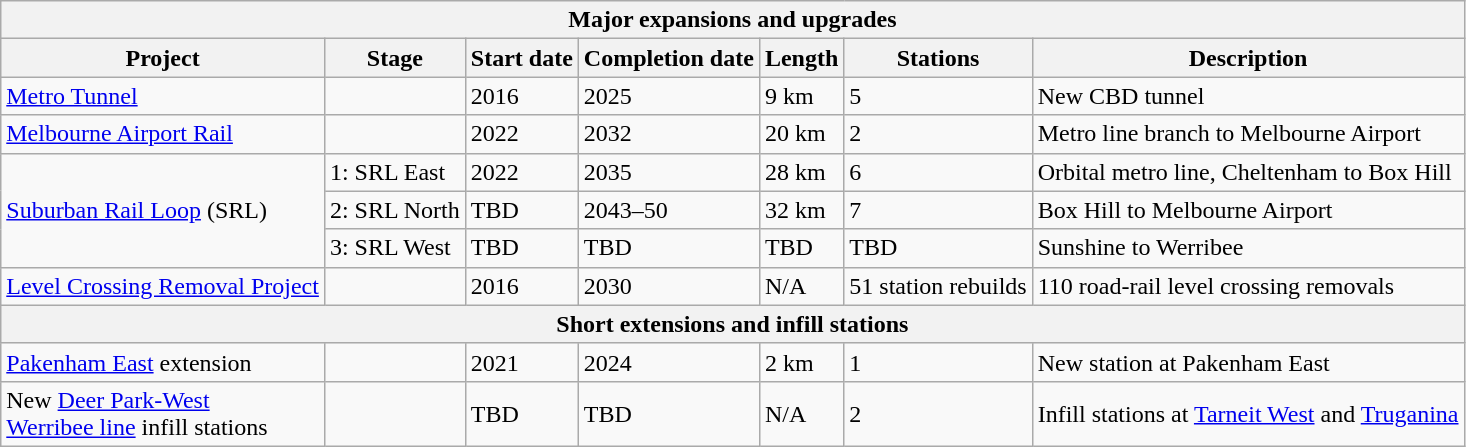<table class="wikitable">
<tr>
<th colspan="7">Major expansions and upgrades</th>
</tr>
<tr>
<th>Project</th>
<th>Stage</th>
<th>Start date</th>
<th>Completion date</th>
<th>Length</th>
<th>Stations</th>
<th>Description</th>
</tr>
<tr>
<td><a href='#'>Metro Tunnel</a></td>
<td></td>
<td>2016</td>
<td>2025</td>
<td>9 km</td>
<td>5</td>
<td>New CBD tunnel</td>
</tr>
<tr>
<td><a href='#'>Melbourne Airport Rail</a></td>
<td></td>
<td>2022</td>
<td>2032</td>
<td>20 km</td>
<td>2</td>
<td>Metro line branch to Melbourne Airport</td>
</tr>
<tr>
<td rowspan="3"><a href='#'>Suburban Rail Loop</a> (SRL)</td>
<td>1: SRL East</td>
<td>2022</td>
<td>2035</td>
<td>28 km</td>
<td>6</td>
<td>Orbital metro line, Cheltenham to Box Hill</td>
</tr>
<tr>
<td>2: SRL North</td>
<td>TBD</td>
<td>2043–50</td>
<td>32 km</td>
<td>7</td>
<td>Box Hill to Melbourne Airport</td>
</tr>
<tr>
<td>3: SRL West</td>
<td>TBD</td>
<td>TBD</td>
<td>TBD</td>
<td>TBD</td>
<td>Sunshine to Werribee</td>
</tr>
<tr>
<td><a href='#'>Level Crossing Removal Project</a></td>
<td></td>
<td>2016</td>
<td>2030</td>
<td>N/A</td>
<td>51 station rebuilds</td>
<td>110 road-rail level crossing removals</td>
</tr>
<tr>
<th colspan="7">Short extensions and infill stations</th>
</tr>
<tr>
<td><a href='#'>Pakenham East</a> extension</td>
<td></td>
<td>2021</td>
<td>2024</td>
<td>2 km</td>
<td>1</td>
<td>New station at Pakenham East</td>
</tr>
<tr>
<td>New <a href='#'>Deer Park-West</a><br><a href='#'>Werribee line</a> infill stations</td>
<td></td>
<td>TBD</td>
<td>TBD</td>
<td>N/A</td>
<td>2</td>
<td>Infill stations at <a href='#'>Tarneit West</a> and <a href='#'>Truganina</a></td>
</tr>
</table>
